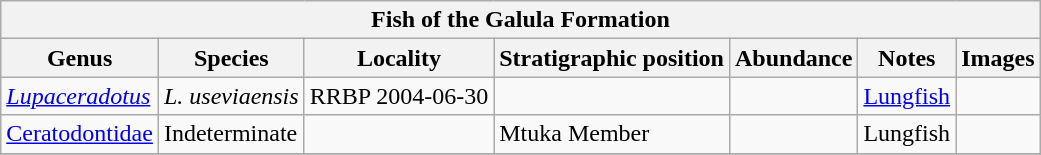<table class="wikitable" align="center">
<tr>
<th colspan="7" align="center">Fish of the <strong>Galula Formation</strong></th>
</tr>
<tr>
<th>Genus</th>
<th>Species<th>Locality</th></th>
<th>Stratigraphic position</th>
<th>Abundance</th>
<th>Notes</th>
<th>Images</th>
</tr>
<tr>
<td><em><a href='#'>Lupaceradotus</a></em></td>
<td><em>L. useviaensis</em></td>
<td>RRBP 2004-06-30</td>
<td></td>
<td></td>
<td><a href='#'>Lungfish</a></td>
<td></td>
</tr>
<tr>
<td><a href='#'>Ceratodontidae</a></td>
<td>Indeterminate</td>
<td></td>
<td>Mtuka Member</td>
<td></td>
<td>Lungfish</td>
<td></td>
</tr>
<tr>
</tr>
</table>
